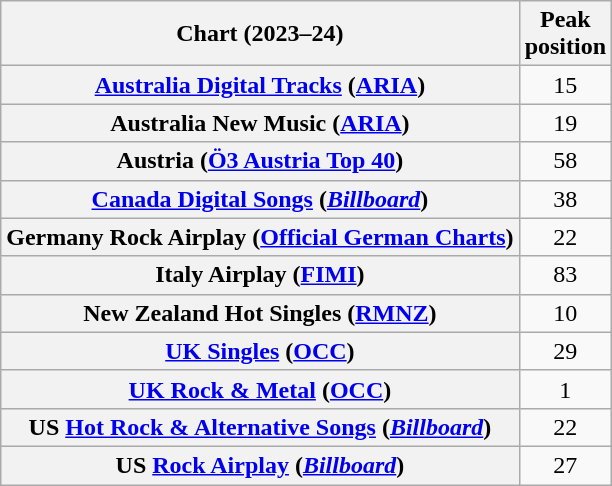<table class="wikitable sortable plainrowheaders" style="text-align:center">
<tr>
<th scope="col">Chart (2023–24)</th>
<th scope="col">Peak<br>position</th>
</tr>
<tr>
<th scope="row"><a href='#'>Australia Digital Tracks</a> (<a href='#'>ARIA</a>)</th>
<td>15</td>
</tr>
<tr>
<th scope="row">Australia New Music (<a href='#'>ARIA</a>)</th>
<td>19</td>
</tr>
<tr>
<th scope="row">Austria (<a href='#'>Ö3 Austria Top 40</a>)</th>
<td>58</td>
</tr>
<tr>
<th scope="row"><a href='#'>Canada Digital Songs</a> (<em><a href='#'>Billboard</a></em>)</th>
<td>38</td>
</tr>
<tr>
<th scope="row">Germany Rock Airplay (<a href='#'>Official German Charts</a>)</th>
<td>22</td>
</tr>
<tr>
<th scope="row">Italy Airplay (<a href='#'>FIMI</a>)</th>
<td>83</td>
</tr>
<tr>
<th scope="row">New Zealand Hot Singles (<a href='#'>RMNZ</a>)</th>
<td>10</td>
</tr>
<tr>
<th scope="row"><a href='#'>UK Singles</a> (<a href='#'>OCC</a>)</th>
<td>29</td>
</tr>
<tr>
<th scope="row"><a href='#'>UK Rock & Metal</a> (<a href='#'>OCC</a>)</th>
<td>1</td>
</tr>
<tr>
<th scope="row">US <a href='#'>Hot Rock & Alternative Songs</a> (<em><a href='#'>Billboard</a></em>)</th>
<td>22</td>
</tr>
<tr>
<th scope="row">US <a href='#'>Rock Airplay</a> (<em><a href='#'>Billboard</a></em>)</th>
<td>27</td>
</tr>
</table>
